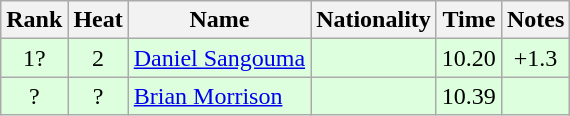<table class="wikitable sortable" style="text-align:center">
<tr>
<th>Rank</th>
<th>Heat</th>
<th>Name</th>
<th>Nationality</th>
<th>Time</th>
<th>Notes</th>
</tr>
<tr bgcolor=ddffdd>
<td>1?</td>
<td>2</td>
<td align=left><a href='#'>Daniel Sangouma</a></td>
<td align=left></td>
<td>10.20</td>
<td>+1.3</td>
</tr>
<tr bgcolor=ddffdd>
<td>?</td>
<td>?</td>
<td align=left><a href='#'>Brian Morrison</a></td>
<td align=left></td>
<td>10.39</td>
<td></td>
</tr>
</table>
